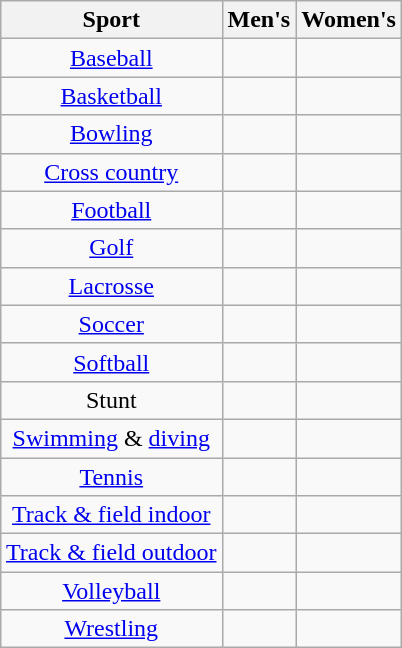<table class="wikitable" style="margin:auto; text-align:center;">
<tr>
<th>Sport</th>
<th>Men's</th>
<th>Women's</th>
</tr>
<tr>
<td><a href='#'>Baseball</a></td>
<td></td>
<td></td>
</tr>
<tr>
<td><a href='#'>Basketball</a></td>
<td></td>
<td></td>
</tr>
<tr>
<td><a href='#'>Bowling</a></td>
<td></td>
<td></td>
</tr>
<tr>
<td><a href='#'>Cross country</a></td>
<td></td>
<td></td>
</tr>
<tr>
<td><a href='#'>Football</a></td>
<td></td>
<td></td>
</tr>
<tr>
<td><a href='#'>Golf</a></td>
<td></td>
<td></td>
</tr>
<tr>
<td><a href='#'>Lacrosse</a></td>
<td></td>
<td></td>
</tr>
<tr>
<td><a href='#'>Soccer</a></td>
<td></td>
<td></td>
</tr>
<tr>
<td><a href='#'>Softball</a></td>
<td></td>
<td></td>
</tr>
<tr>
<td>Stunt</td>
<td></td>
<td></td>
</tr>
<tr>
<td><a href='#'>Swimming</a> & <a href='#'>diving</a></td>
<td></td>
<td></td>
</tr>
<tr>
<td><a href='#'>Tennis</a></td>
<td></td>
<td></td>
</tr>
<tr>
<td><a href='#'>Track & field indoor</a></td>
<td></td>
<td></td>
</tr>
<tr>
<td><a href='#'>Track & field outdoor</a></td>
<td></td>
<td></td>
</tr>
<tr>
<td><a href='#'>Volleyball</a></td>
<td></td>
<td></td>
</tr>
<tr>
<td><a href='#'>Wrestling</a></td>
<td></td>
<td></td>
</tr>
</table>
